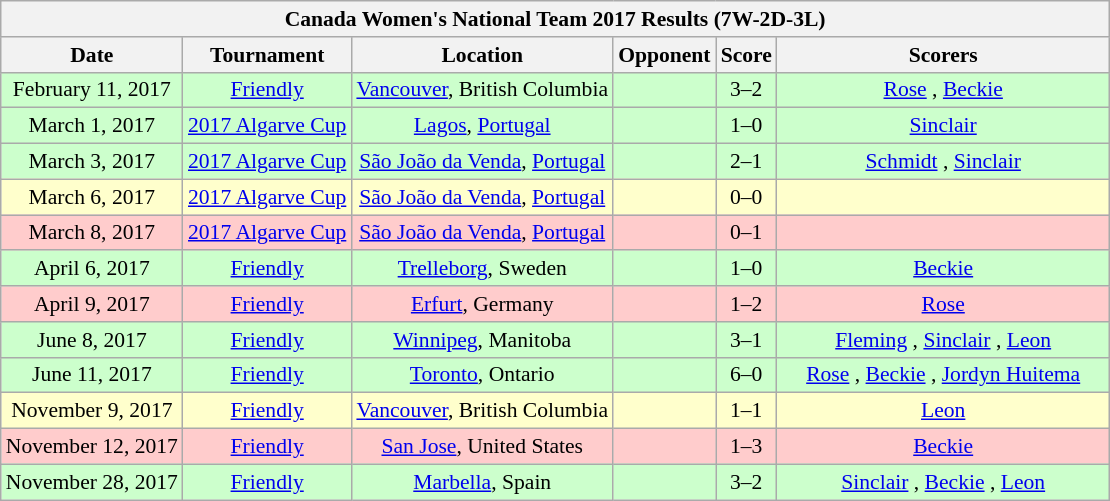<table class="wikitable collapsible collapsed" style="font-size:90%">
<tr>
<th colspan="6"><strong>Canada Women's National Team 2017 Results (7W-2D-3L)</strong></th>
</tr>
<tr>
<th>Date</th>
<th>Tournament</th>
<th>Location</th>
<th>Opponent</th>
<th>Score</th>
<th width=30%>Scorers</th>
</tr>
<tr style="background:#cfc;">
<td style="text-align: center;">February 11, 2017</td>
<td style="text-align: center;"><a href='#'>Friendly</a></td>
<td style="text-align: center;"><a href='#'>Vancouver</a>, British Columbia</td>
<td></td>
<td style="text-align: center;">3–2</td>
<td style="text-align: center;"><a href='#'>Rose</a> , <a href='#'>Beckie</a> </td>
</tr>
<tr style="background:#cfc;">
<td style="text-align: center;">March 1, 2017</td>
<td style="text-align: center;"><a href='#'>2017 Algarve Cup</a></td>
<td style="text-align: center;"><a href='#'>Lagos</a>, <a href='#'>Portugal</a></td>
<td></td>
<td style="text-align: center;">1–0</td>
<td style="text-align: center;"><a href='#'>Sinclair</a> </td>
</tr>
<tr style="background:#cfc;">
<td style="text-align: center;">March 3, 2017</td>
<td style="text-align: center;"><a href='#'>2017 Algarve Cup</a></td>
<td style="text-align: center;"><a href='#'>São João da Venda</a>, <a href='#'>Portugal</a></td>
<td></td>
<td style="text-align: center;">2–1</td>
<td style="text-align: center;"><a href='#'>Schmidt</a> , <a href='#'>Sinclair</a> </td>
</tr>
<tr style="background:#ffc;">
<td style="text-align: center;">March 6, 2017</td>
<td style="text-align: center;"><a href='#'>2017 Algarve Cup</a></td>
<td style="text-align: center;"><a href='#'>São João da Venda</a>, <a href='#'>Portugal</a></td>
<td></td>
<td style="text-align: center;">0–0</td>
<td style="text-align: center;"></td>
</tr>
<tr style="background:#fcc;">
<td style="text-align: center;">March 8, 2017</td>
<td style="text-align: center;"><a href='#'>2017 Algarve Cup</a></td>
<td style="text-align: center;"><a href='#'>São João da Venda</a>, <a href='#'>Portugal</a></td>
<td></td>
<td style="text-align: center;">0–1</td>
<td style="text-align: center;"></td>
</tr>
<tr style="background:#cfc;">
<td style="text-align: center;">April 6, 2017</td>
<td style="text-align: center;"><a href='#'>Friendly</a></td>
<td style="text-align: center;"><a href='#'>Trelleborg</a>, Sweden</td>
<td></td>
<td style="text-align: center;">1–0</td>
<td style="text-align: center;"><a href='#'>Beckie</a> </td>
</tr>
<tr style="background:#fcc;">
<td style="text-align: center;">April 9, 2017</td>
<td style="text-align: center;"><a href='#'>Friendly</a></td>
<td style="text-align: center;"><a href='#'>Erfurt</a>, Germany</td>
<td></td>
<td style="text-align: center;">1–2</td>
<td style="text-align: center;"><a href='#'>Rose</a> </td>
</tr>
<tr style="background:#cfc;">
<td style="text-align: center;">June 8, 2017</td>
<td style="text-align: center;"><a href='#'>Friendly</a></td>
<td style="text-align: center;"><a href='#'>Winnipeg</a>, Manitoba</td>
<td></td>
<td style="text-align: center;">3–1</td>
<td style="text-align: center;"><a href='#'>Fleming</a> , <a href='#'>Sinclair</a> , <a href='#'>Leon</a> </td>
</tr>
<tr style="background:#cfc;">
<td style="text-align: center;">June 11, 2017</td>
<td style="text-align: center;"><a href='#'>Friendly</a></td>
<td style="text-align: center;"><a href='#'>Toronto</a>, Ontario</td>
<td></td>
<td style="text-align: center;">6–0</td>
<td style="text-align: center;"><a href='#'>Rose</a> , <a href='#'>Beckie</a> , <a href='#'>Jordyn Huitema</a> </td>
</tr>
<tr style="background:#ffc;">
<td style="text-align: center;">November 9, 2017</td>
<td style="text-align: center;"><a href='#'>Friendly</a></td>
<td style="text-align: center;"><a href='#'>Vancouver</a>, British Columbia</td>
<td></td>
<td style="text-align: center;">1–1</td>
<td style="text-align: center;"><a href='#'>Leon</a> </td>
</tr>
<tr style="background:#fcc;">
<td style="text-align: center;">November 12, 2017</td>
<td style="text-align: center;"><a href='#'>Friendly</a></td>
<td style="text-align: center;"><a href='#'>San Jose</a>, United States</td>
<td></td>
<td style="text-align: center;">1–3</td>
<td style="text-align: center;"><a href='#'>Beckie</a> </td>
</tr>
<tr style="background:#cfc;">
<td style="text-align: center;">November 28, 2017</td>
<td style="text-align: center;"><a href='#'>Friendly</a></td>
<td style="text-align: center;"><a href='#'>Marbella</a>, Spain</td>
<td></td>
<td style="text-align: center;">3–2</td>
<td style="text-align: center;"><a href='#'>Sinclair</a> , <a href='#'>Beckie</a> , <a href='#'>Leon</a> </td>
</tr>
</table>
